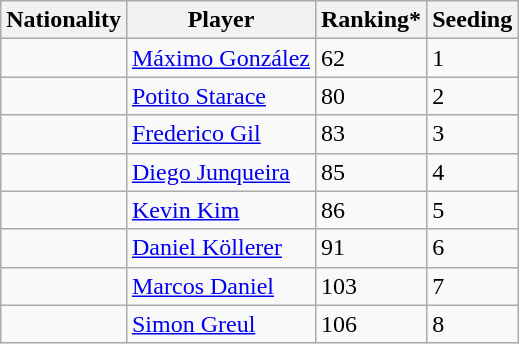<table class="wikitable" border="1">
<tr>
<th>Nationality</th>
<th>Player</th>
<th>Ranking*</th>
<th>Seeding</th>
</tr>
<tr>
<td></td>
<td><a href='#'>Máximo González</a></td>
<td>62</td>
<td>1</td>
</tr>
<tr>
<td></td>
<td><a href='#'>Potito Starace</a></td>
<td>80</td>
<td>2</td>
</tr>
<tr>
<td></td>
<td><a href='#'>Frederico Gil</a></td>
<td>83</td>
<td>3</td>
</tr>
<tr>
<td></td>
<td><a href='#'>Diego Junqueira</a></td>
<td>85</td>
<td>4</td>
</tr>
<tr>
<td></td>
<td><a href='#'>Kevin Kim</a></td>
<td>86</td>
<td>5</td>
</tr>
<tr>
<td></td>
<td><a href='#'>Daniel Köllerer</a></td>
<td>91</td>
<td>6</td>
</tr>
<tr>
<td></td>
<td><a href='#'>Marcos Daniel</a></td>
<td>103</td>
<td>7</td>
</tr>
<tr>
<td></td>
<td><a href='#'>Simon Greul</a></td>
<td>106</td>
<td>8</td>
</tr>
</table>
